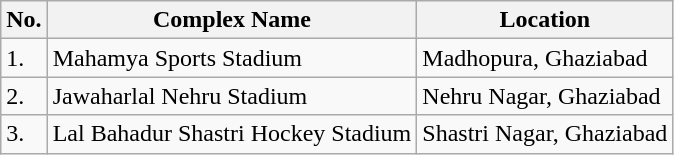<table class="wikitable">
<tr>
<th>No.</th>
<th>Complex Name</th>
<th>Location</th>
</tr>
<tr>
<td>1.</td>
<td>Mahamya Sports Stadium</td>
<td>Madhopura, Ghaziabad</td>
</tr>
<tr>
<td>2.</td>
<td>Jawaharlal Nehru Stadium</td>
<td>Nehru Nagar, Ghaziabad</td>
</tr>
<tr>
<td>3.</td>
<td>Lal Bahadur Shastri Hockey Stadium</td>
<td>Shastri Nagar, Ghaziabad</td>
</tr>
</table>
